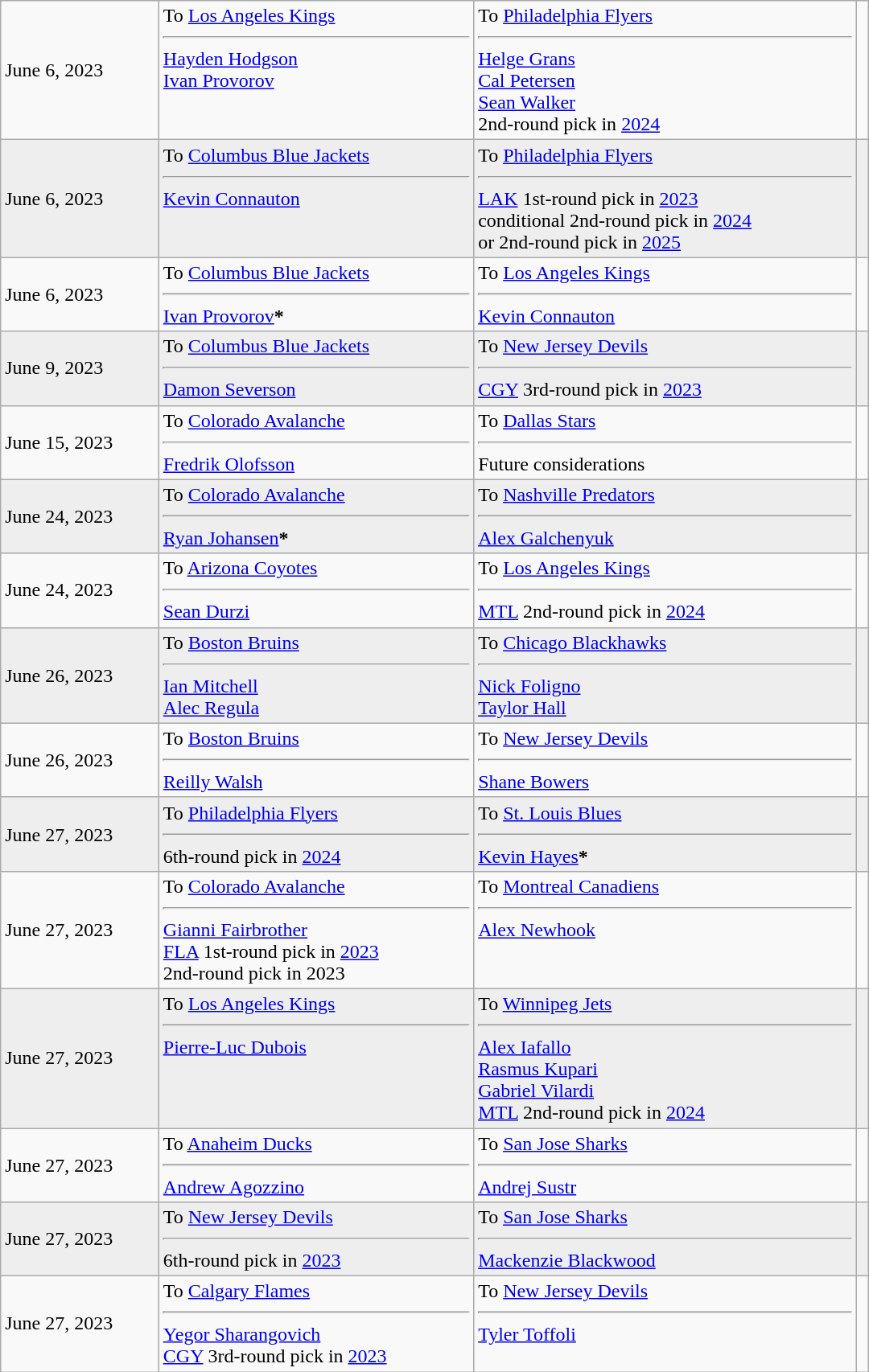<table cellspacing=0 class="wikitable" style="border:1px solid #999999; width:720px;">
<tr>
<td>June 6, 2023</td>
<td valign="top">To <a href='#'>Los Angeles Kings</a><hr><a href='#'>Hayden Hodgson</a><br><a href='#'>Ivan Provorov</a></td>
<td valign="top">To <a href='#'>Philadelphia Flyers</a><hr><a href='#'>Helge Grans</a><br><a href='#'>Cal Petersen</a><br><a href='#'>Sean Walker</a><br>2nd-round pick in <a href='#'>2024</a></td>
<td></td>
</tr>
<tr bgcolor="eeeeee">
<td>June 6, 2023</td>
<td valign="top">To <a href='#'>Columbus Blue Jackets</a><hr><a href='#'>Kevin Connauton</a></td>
<td valign="top">To <a href='#'>Philadelphia Flyers</a><hr><a href='#'>LAK</a> 1st-round pick in <a href='#'>2023</a><br><span>conditional</span> 2nd-round pick in <a href='#'>2024</a><br>or  2nd-round pick in <a href='#'>2025</a></td>
<td></td>
</tr>
<tr>
<td>June 6, 2023</td>
<td valign="top">To <a href='#'>Columbus Blue Jackets</a><hr><a href='#'>Ivan Provorov</a><span><strong>*</strong></span></td>
<td valign="top">To <a href='#'>Los Angeles Kings</a><hr><a href='#'>Kevin Connauton</a></td>
<td></td>
</tr>
<tr bgcolor="eeeeee">
<td>June 9, 2023</td>
<td valign="top">To <a href='#'>Columbus Blue Jackets</a><hr><a href='#'>Damon Severson</a></td>
<td valign="top">To <a href='#'>New Jersey Devils</a><hr><a href='#'>CGY</a> 3rd-round pick in <a href='#'>2023</a></td>
<td></td>
</tr>
<tr>
<td>June 15, 2023</td>
<td valign="top">To <a href='#'>Colorado Avalanche</a><hr><a href='#'>Fredrik Olofsson</a></td>
<td valign="top">To <a href='#'>Dallas Stars</a><hr><span>Future considerations</span></td>
<td></td>
</tr>
<tr bgcolor="eeeeee">
<td>June 24, 2023</td>
<td valign="top">To <a href='#'>Colorado Avalanche</a><hr><a href='#'>Ryan Johansen</a><span><strong>*</strong></span></td>
<td valign="top">To <a href='#'>Nashville Predators</a><hr><a href='#'>Alex Galchenyuk</a></td>
<td></td>
</tr>
<tr>
<td>June 24, 2023</td>
<td valign="top">To <a href='#'>Arizona Coyotes</a><hr><a href='#'>Sean Durzi</a></td>
<td valign="top">To <a href='#'>Los Angeles Kings</a><hr><a href='#'>MTL</a> 2nd-round pick in <a href='#'>2024</a></td>
<td></td>
</tr>
<tr bgcolor="eeeeee">
<td>June 26, 2023</td>
<td valign="top">To <a href='#'>Boston Bruins</a><hr><a href='#'>Ian Mitchell</a><br><a href='#'>Alec Regula</a></td>
<td valign="top">To <a href='#'>Chicago Blackhawks</a><hr><a href='#'>Nick Foligno</a><br><a href='#'>Taylor Hall</a></td>
<td></td>
</tr>
<tr>
<td>June 26, 2023</td>
<td valign="top">To <a href='#'>Boston Bruins</a><hr><a href='#'>Reilly Walsh</a></td>
<td valign="top">To <a href='#'>New Jersey Devils</a><hr><a href='#'>Shane Bowers</a></td>
<td></td>
</tr>
<tr bgcolor="eeeeee">
<td>June 27, 2023</td>
<td valign="top">To <a href='#'>Philadelphia Flyers</a><hr>6th-round pick in <a href='#'>2024</a></td>
<td valign="top">To <a href='#'>St. Louis Blues</a><hr><a href='#'>Kevin Hayes</a><span><strong>*</strong></span></td>
<td></td>
</tr>
<tr>
<td>June 27, 2023</td>
<td valign="top">To <a href='#'>Colorado Avalanche</a><hr><a href='#'>Gianni Fairbrother</a><br><a href='#'>FLA</a> 1st-round pick in <a href='#'>2023</a><br>2nd-round pick in 2023</td>
<td valign="top">To <a href='#'>Montreal Canadiens</a><hr><a href='#'>Alex Newhook</a></td>
<td></td>
</tr>
<tr bgcolor="eeeeee">
<td>June 27, 2023</td>
<td valign="top">To <a href='#'>Los Angeles Kings</a><hr><a href='#'>Pierre-Luc Dubois</a></td>
<td valign="top">To <a href='#'>Winnipeg Jets</a><hr><a href='#'>Alex Iafallo</a><br><a href='#'>Rasmus Kupari</a><br><a href='#'>Gabriel Vilardi</a><br><a href='#'>MTL</a> 2nd-round pick in <a href='#'>2024</a></td>
<td></td>
</tr>
<tr>
<td>June 27, 2023</td>
<td valign="top">To <a href='#'>Anaheim Ducks</a><hr><a href='#'>Andrew Agozzino</a></td>
<td valign="top">To <a href='#'>San Jose Sharks</a><hr><a href='#'>Andrej Sustr</a></td>
<td></td>
</tr>
<tr bgcolor="eeeeee">
<td>June 27, 2023</td>
<td valign="top">To <a href='#'>New Jersey Devils</a><hr>6th-round pick in <a href='#'>2023</a></td>
<td valign="top">To <a href='#'>San Jose Sharks</a><hr><a href='#'>Mackenzie Blackwood</a></td>
<td></td>
</tr>
<tr>
<td>June 27, 2023</td>
<td valign="top">To <a href='#'>Calgary Flames</a><hr><a href='#'>Yegor Sharangovich</a><br><a href='#'>CGY</a> 3rd-round pick in <a href='#'>2023</a></td>
<td valign="top">To <a href='#'>New Jersey Devils</a><hr><a href='#'>Tyler Toffoli</a></td>
<td></td>
</tr>
</table>
